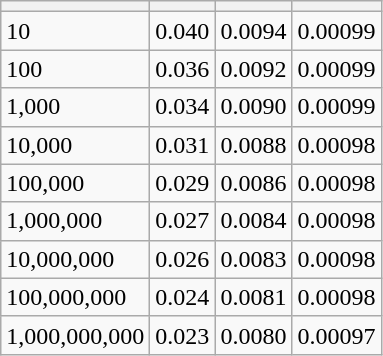<table class="wikitable">
<tr>
<th></th>
<th></th>
<th></th>
<th></th>
</tr>
<tr>
<td>10</td>
<td>0.040</td>
<td>0.0094</td>
<td>0.00099</td>
</tr>
<tr>
<td>100</td>
<td>0.036</td>
<td>0.0092</td>
<td>0.00099</td>
</tr>
<tr>
<td>1,000</td>
<td>0.034</td>
<td>0.0090</td>
<td>0.00099</td>
</tr>
<tr>
<td>10,000</td>
<td>0.031</td>
<td>0.0088</td>
<td>0.00098</td>
</tr>
<tr>
<td>100,000</td>
<td>0.029</td>
<td>0.0086</td>
<td>0.00098</td>
</tr>
<tr>
<td>1,000,000</td>
<td>0.027</td>
<td>0.0084</td>
<td>0.00098</td>
</tr>
<tr>
<td>10,000,000</td>
<td>0.026</td>
<td>0.0083</td>
<td>0.00098</td>
</tr>
<tr>
<td>100,000,000</td>
<td>0.024</td>
<td>0.0081</td>
<td>0.00098</td>
</tr>
<tr>
<td>1,000,000,000</td>
<td>0.023</td>
<td>0.0080</td>
<td>0.00097</td>
</tr>
</table>
